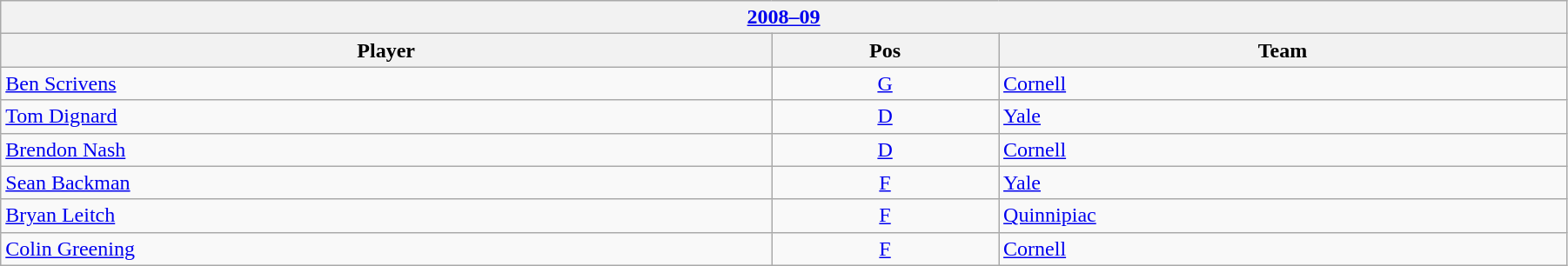<table class="wikitable" width=95%>
<tr>
<th colspan=3><a href='#'>2008–09</a></th>
</tr>
<tr>
<th>Player</th>
<th>Pos</th>
<th>Team</th>
</tr>
<tr>
<td><a href='#'>Ben Scrivens</a></td>
<td align=center><a href='#'>G</a></td>
<td><a href='#'>Cornell</a></td>
</tr>
<tr>
<td><a href='#'>Tom Dignard</a></td>
<td align=center><a href='#'>D</a></td>
<td><a href='#'>Yale</a></td>
</tr>
<tr>
<td><a href='#'>Brendon Nash</a></td>
<td align=center><a href='#'>D</a></td>
<td><a href='#'>Cornell</a></td>
</tr>
<tr>
<td><a href='#'>Sean Backman</a></td>
<td align=center><a href='#'>F</a></td>
<td><a href='#'>Yale</a></td>
</tr>
<tr>
<td><a href='#'>Bryan Leitch</a></td>
<td align=center><a href='#'>F</a></td>
<td><a href='#'>Quinnipiac</a></td>
</tr>
<tr>
<td><a href='#'>Colin Greening</a></td>
<td align=center><a href='#'>F</a></td>
<td><a href='#'>Cornell</a></td>
</tr>
</table>
